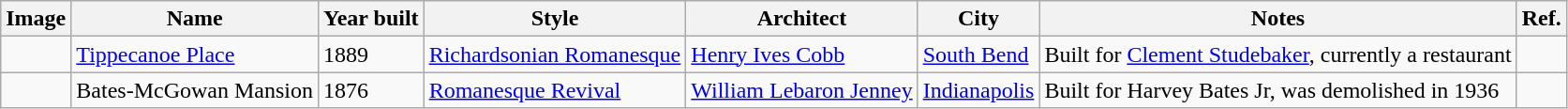<table class="wikitable sortable">
<tr>
<th>Image</th>
<th>Name</th>
<th>Year built</th>
<th>Style</th>
<th>Architect</th>
<th>City</th>
<th>Notes</th>
<th>Ref.</th>
</tr>
<tr>
<td></td>
<td><a href='#'>Tippecanoe Place</a></td>
<td>1889</td>
<td><a href='#'>Richardsonian Romanesque</a></td>
<td><a href='#'>Henry Ives Cobb</a></td>
<td><a href='#'>South Bend</a></td>
<td>Built for <a href='#'>Clement Studebaker</a>, currently a restaurant</td>
<td></td>
</tr>
<tr>
<td></td>
<td>Bates-McGowan Mansion</td>
<td>1876</td>
<td><a href='#'>Romanesque Revival</a></td>
<td><a href='#'>William Lebaron Jenney</a></td>
<td><a href='#'>Indianapolis</a></td>
<td>Built for Harvey Bates Jr, was demolished in 1936</td>
<td></td>
</tr>
</table>
